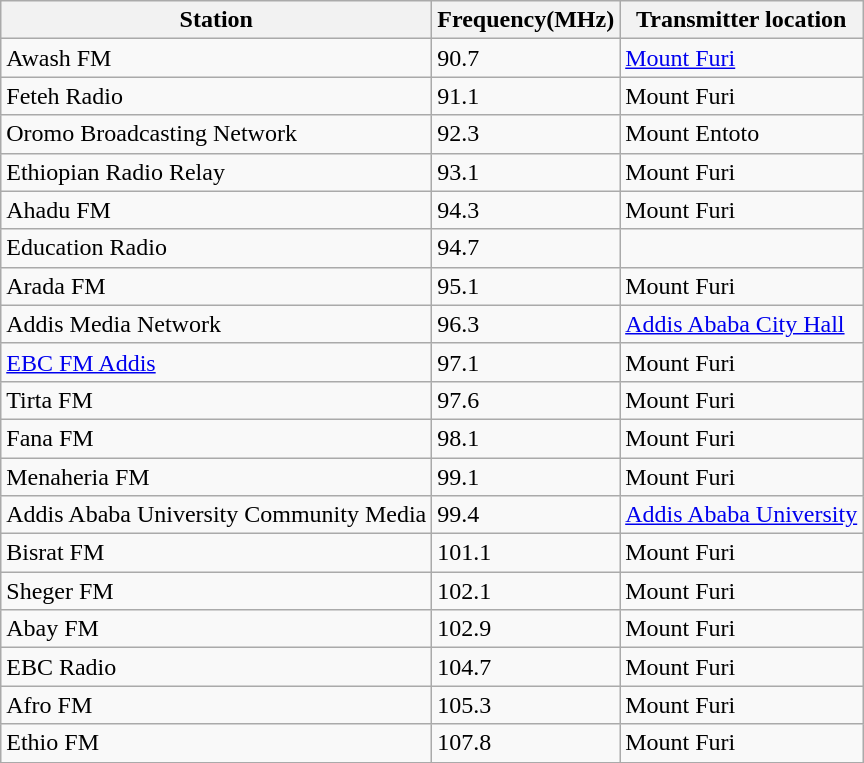<table class="wikitable sortable">
<tr>
<th>Station</th>
<th>Frequency(MHz)</th>
<th>Transmitter location</th>
</tr>
<tr>
<td>Awash FM</td>
<td>90.7</td>
<td><a href='#'>Mount Furi</a></td>
</tr>
<tr>
<td>Feteh Radio</td>
<td>91.1</td>
<td>Mount Furi</td>
</tr>
<tr>
<td>Oromo Broadcasting Network</td>
<td>92.3</td>
<td>Mount Entoto</td>
</tr>
<tr>
<td>Ethiopian Radio Relay</td>
<td>93.1</td>
<td>Mount Furi</td>
</tr>
<tr>
<td>Ahadu FM</td>
<td>94.3</td>
<td>Mount Furi</td>
</tr>
<tr>
<td>Education Radio</td>
<td>94.7</td>
<td></td>
</tr>
<tr>
<td>Arada FM</td>
<td>95.1</td>
<td>Mount Furi</td>
</tr>
<tr>
<td>Addis Media Network</td>
<td>96.3</td>
<td><a href='#'>Addis Ababa City Hall</a></td>
</tr>
<tr>
<td><a href='#'>EBC FM Addis</a></td>
<td>97.1</td>
<td>Mount Furi</td>
</tr>
<tr>
<td>Tirta FM</td>
<td>97.6</td>
<td>Mount Furi</td>
</tr>
<tr>
<td>Fana FM</td>
<td>98.1</td>
<td>Mount Furi</td>
</tr>
<tr>
<td>Menaheria FM</td>
<td>99.1</td>
<td>Mount Furi</td>
</tr>
<tr>
<td>Addis Ababa University Community Media</td>
<td>99.4</td>
<td><a href='#'>Addis Ababa University</a></td>
</tr>
<tr>
<td>Bisrat FM</td>
<td>101.1</td>
<td>Mount Furi</td>
</tr>
<tr>
<td>Sheger FM</td>
<td>102.1</td>
<td>Mount Furi</td>
</tr>
<tr>
<td>Abay FM</td>
<td>102.9</td>
<td>Mount Furi</td>
</tr>
<tr>
<td>EBC Radio</td>
<td>104.7</td>
<td>Mount Furi</td>
</tr>
<tr>
<td>Afro FM</td>
<td>105.3</td>
<td>Mount Furi</td>
</tr>
<tr>
<td>Ethio FM</td>
<td>107.8</td>
<td>Mount Furi</td>
</tr>
</table>
